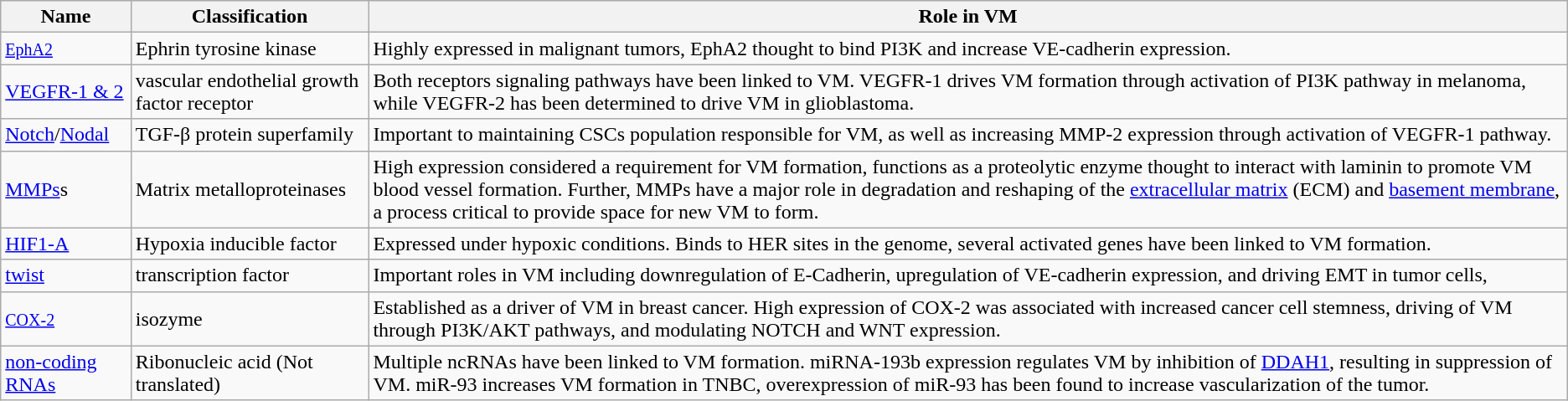<table class="wikitable">
<tr>
<th>Name</th>
<th>Classification</th>
<th>Role in VM</th>
</tr>
<tr>
<td><a href='#'><small>EphA2</small></a></td>
<td>Ephrin tyrosine kinase</td>
<td>Highly expressed in malignant tumors,  EphA2 thought to bind PI3K and increase VE-cadherin expression.</td>
</tr>
<tr>
<td><a href='#'>VEGFR-1 & 2</a></td>
<td>vascular endothelial growth factor receptor</td>
<td>Both receptors signaling pathways have been linked to VM. VEGFR-1 drives VM formation through activation of PI3K pathway in melanoma, while VEGFR-2 has been determined to drive VM in glioblastoma.</td>
</tr>
<tr>
<td><a href='#'>Notch</a>/<a href='#'>Nodal</a></td>
<td>TGF-β protein superfamily</td>
<td>Important to maintaining CSCs population responsible for VM, as well as increasing MMP-2 expression through activation of VEGFR-1 pathway.</td>
</tr>
<tr>
<td><a href='#'>MMPs</a>s</td>
<td>Matrix metalloproteinases</td>
<td>High expression considered a requirement for VM formation, functions as a proteolytic enzyme thought to interact with laminin to promote VM blood vessel formation. Further, MMPs have a major role in degradation and reshaping of the <a href='#'>extracellular matrix</a> (ECM) and <a href='#'>basement membrane</a>, a process critical to provide space for new VM to form.</td>
</tr>
<tr>
<td><a href='#'>HIF1-A</a></td>
<td>Hypoxia inducible factor</td>
<td>Expressed under hypoxic conditions. Binds to HER sites in the genome, several activated genes have been linked to VM formation.</td>
</tr>
<tr>
<td><a href='#'>twist</a></td>
<td>transcription factor</td>
<td>Important roles in VM including downregulation of E-Cadherin, upregulation of VE-cadherin expression, and driving EMT in tumor cells,</td>
</tr>
<tr>
<td><small><a href='#'>COX-2</a></small></td>
<td>isozyme</td>
<td>Established as a driver of VM in breast cancer. High expression of COX-2 was associated with increased cancer cell stemness, driving of VM through PI3K/AKT pathways, and modulating NOTCH and WNT expression.</td>
</tr>
<tr>
<td><a href='#'>non-coding RNAs</a></td>
<td>Ribonucleic acid (Not translated)</td>
<td>Multiple ncRNAs have been linked to VM formation. miRNA-193b expression regulates VM by inhibition of  <a href='#'>DDAH1</a>, resulting in suppression of VM. miR-93 increases VM formation in TNBC, overexpression of miR-93 has been found to increase vascularization of the tumor.</td>
</tr>
</table>
